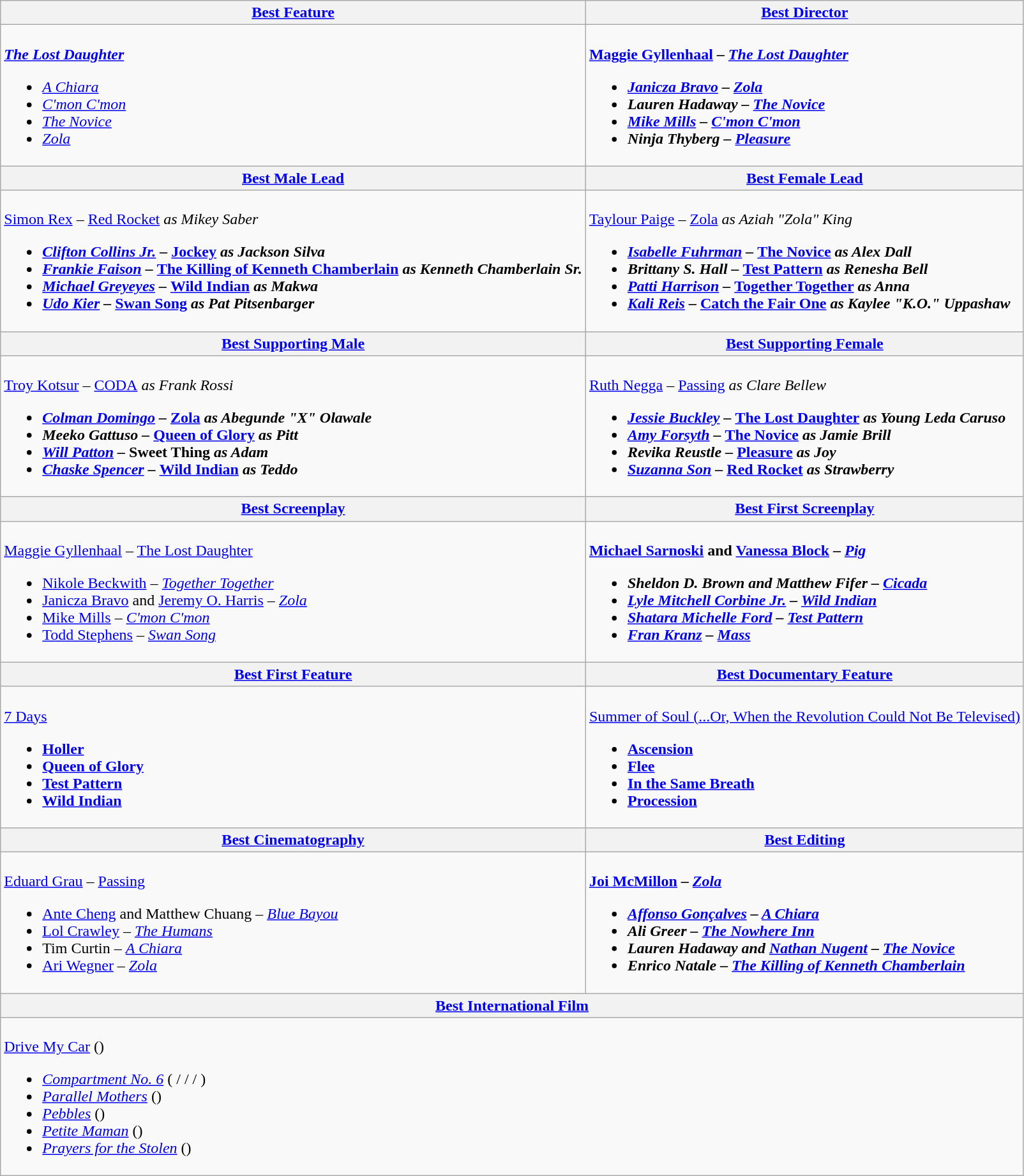<table class=wikitable style="width=100%">
<tr>
<th style="width=50%"><a href='#'>Best Feature</a></th>
<th style="width=50%"><a href='#'>Best Director</a></th>
</tr>
<tr>
<td valign="top"><br><strong><em><a href='#'>The Lost Daughter</a></em></strong><ul><li><em><a href='#'>A Chiara</a></em></li><li><em><a href='#'>C'mon C'mon</a></em></li><li><em><a href='#'>The Novice</a></em></li><li><em><a href='#'>Zola</a></em></li></ul></td>
<td valign="top"><br><strong><a href='#'>Maggie Gyllenhaal</a> – <em><a href='#'>The Lost Daughter</a><strong><em><ul><li><a href='#'>Janicza Bravo</a> – </em><a href='#'>Zola</a><em></li><li>Lauren Hadaway – </em><a href='#'>The Novice</a><em></li><li><a href='#'>Mike Mills</a> – </em><a href='#'>C'mon C'mon</a><em></li><li>Ninja Thyberg – </em><a href='#'>Pleasure</a><em></li></ul></td>
</tr>
<tr>
<th style="width=50%"><a href='#'>Best Male Lead</a></th>
<th style="width=50%"><a href='#'>Best Female Lead</a></th>
</tr>
<tr>
<td valign="top"><br></strong><a href='#'>Simon Rex</a> – </em><a href='#'>Red Rocket</a><em> as Mikey Saber<strong><ul><li><a href='#'>Clifton Collins Jr.</a> – </em><a href='#'>Jockey</a><em> as Jackson Silva</li><li><a href='#'>Frankie Faison</a> – </em><a href='#'>The Killing of Kenneth Chamberlain</a><em> as Kenneth Chamberlain Sr.</li><li><a href='#'>Michael Greyeyes</a> – </em><a href='#'>Wild Indian</a><em> as Makwa</li><li><a href='#'>Udo Kier</a> – </em><a href='#'>Swan Song</a><em> as Pat Pitsenbarger</li></ul></td>
<td valign="top"><br></strong><a href='#'>Taylour Paige</a> – </em><a href='#'>Zola</a><em> as Aziah "Zola" King<strong><ul><li><a href='#'>Isabelle Fuhrman</a> – </em><a href='#'>The Novice</a><em> as Alex Dall</li><li>Brittany S. Hall – </em><a href='#'>Test Pattern</a><em> as Renesha Bell</li><li><a href='#'>Patti Harrison</a> – </em><a href='#'>Together Together</a><em> as Anna</li><li><a href='#'>Kali Reis</a> – </em><a href='#'>Catch the Fair One</a><em> as Kaylee "K.O." Uppashaw</li></ul></td>
</tr>
<tr>
<th style="width=50%"><a href='#'>Best Supporting Male</a></th>
<th style="width=50%"><a href='#'>Best Supporting Female</a></th>
</tr>
<tr>
<td valign="top"><br></strong><a href='#'>Troy Kotsur</a> – </em><a href='#'>CODA</a><em> as Frank Rossi<strong><ul><li><a href='#'>Colman Domingo</a> – </em><a href='#'>Zola</a><em> as Abegunde "X" Olawale</li><li>Meeko Gattuso – </em><a href='#'>Queen of Glory</a><em> as Pitt</li><li><a href='#'>Will Patton</a> – </em>Sweet Thing<em> as Adam</li><li><a href='#'>Chaske Spencer</a> – </em><a href='#'>Wild Indian</a><em> as Teddo</li></ul></td>
<td valign="top"><br></strong><a href='#'>Ruth Negga</a> – </em><a href='#'>Passing</a><em> as Clare Bellew<strong><ul><li><a href='#'>Jessie Buckley</a> – </em><a href='#'>The Lost Daughter</a><em> as Young Leda Caruso</li><li><a href='#'>Amy Forsyth</a> – </em><a href='#'>The Novice</a><em> as Jamie Brill</li><li>Revika Reustle – </em><a href='#'>Pleasure</a><em> as Joy</li><li><a href='#'>Suzanna Son</a> – </em><a href='#'>Red Rocket</a><em> as Strawberry</li></ul></td>
</tr>
<tr>
<th style="width=50%"><a href='#'>Best Screenplay</a></th>
<th style="width=50%"><a href='#'>Best First Screenplay</a></th>
</tr>
<tr>
<td valign="top"><br></strong><a href='#'>Maggie Gyllenhaal</a> – </em><a href='#'>The Lost Daughter</a></em></strong><ul><li><a href='#'>Nikole Beckwith</a> – <em><a href='#'>Together Together</a></em></li><li><a href='#'>Janicza Bravo</a> and <a href='#'>Jeremy O. Harris</a> – <em><a href='#'>Zola</a></em></li><li><a href='#'>Mike Mills</a> – <em><a href='#'>C'mon C'mon</a></em></li><li><a href='#'>Todd Stephens</a> – <em><a href='#'>Swan Song</a></em></li></ul></td>
<td valign="top"><br><strong><a href='#'>Michael Sarnoski</a> and <a href='#'>Vanessa Block</a> – <em><a href='#'>Pig</a><strong><em><ul><li>Sheldon D. Brown and Matthew Fifer – </em><a href='#'>Cicada</a><em></li><li><a href='#'>Lyle Mitchell Corbine Jr.</a> – </em><a href='#'>Wild Indian</a><em></li><li><a href='#'>Shatara Michelle Ford</a> – </em><a href='#'>Test Pattern</a><em></li><li><a href='#'>Fran Kranz</a> – </em><a href='#'>Mass</a><em></li></ul></td>
</tr>
<tr>
<th style="width=50%"><a href='#'>Best First Feature</a></th>
<th style="width=50%"><a href='#'>Best Documentary Feature</a></th>
</tr>
<tr>
<td valign="top"><br></em></strong><a href='#'>7 Days</a><strong><em><ul><li></em><a href='#'>Holler</a><em></li><li></em><a href='#'>Queen of Glory</a><em></li><li></em><a href='#'>Test Pattern</a><em></li><li></em><a href='#'>Wild Indian</a><em></li></ul></td>
<td valign="top"><br></em></strong><a href='#'>Summer of Soul (...Or, When the Revolution Could Not Be Televised)</a><strong><em><ul><li></em><a href='#'>Ascension</a><em></li><li></em><a href='#'>Flee</a><em></li><li></em><a href='#'>In the Same Breath</a><em></li><li></em><a href='#'>Procession</a><em></li></ul></td>
</tr>
<tr>
<th style="width=50%"><a href='#'>Best Cinematography</a></th>
<th style="width=50%"><a href='#'>Best Editing</a></th>
</tr>
<tr>
<td valign="top"><br></strong><a href='#'>Eduard Grau</a> – </em><a href='#'>Passing</a></em></strong><ul><li><a href='#'>Ante Cheng</a> and Matthew Chuang – <em><a href='#'>Blue Bayou</a></em></li><li><a href='#'>Lol Crawley</a> – <em><a href='#'>The Humans</a></em></li><li>Tim Curtin – <em><a href='#'>A Chiara</a></em></li><li><a href='#'>Ari Wegner</a> – <em><a href='#'>Zola</a></em></li></ul></td>
<td valign="top"><br><strong><a href='#'>Joi McMillon</a> – <em><a href='#'>Zola</a><strong><em><ul><li><a href='#'>Affonso Gonçalves</a> – </em><a href='#'>A Chiara</a><em></li><li>Ali Greer – </em><a href='#'>The Nowhere Inn</a><em></li><li>Lauren Hadaway and <a href='#'>Nathan Nugent</a> – </em><a href='#'>The Novice</a><em></li><li>Enrico Natale – </em><a href='#'>The Killing of Kenneth Chamberlain</a><em></li></ul></td>
</tr>
<tr>
<th colspan="2" style="width=50%"><a href='#'>Best International Film</a></th>
</tr>
<tr>
<td colspan="2" valign="top"><br></em></strong><a href='#'>Drive My Car</a></em> ()</strong><ul><li><em><a href='#'>Compartment No. 6</a></em> ( /  /  / )</li><li><em><a href='#'>Parallel Mothers</a></em> ()</li><li><em><a href='#'>Pebbles</a></em> ()</li><li><em><a href='#'>Petite Maman</a></em> ()</li><li><em><a href='#'>Prayers for the Stolen</a></em> ()</li></ul></td>
</tr>
</table>
